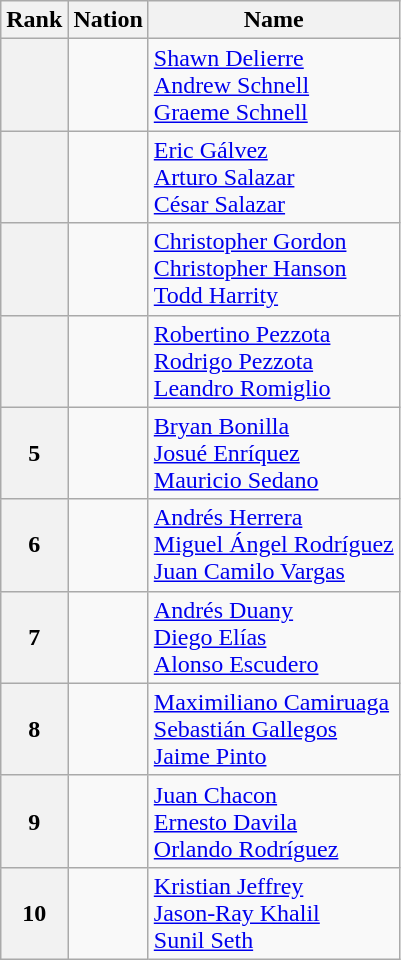<table class="wikitable sortable" style="text-align:center">
<tr>
<th>Rank</th>
<th>Nation</th>
<th>Name</th>
</tr>
<tr>
<th></th>
<td align=left></td>
<td align=left><a href='#'>Shawn Delierre</a><br> <a href='#'>Andrew Schnell</a><br><a href='#'>Graeme Schnell</a></td>
</tr>
<tr>
<th></th>
<td align=left></td>
<td align=left><a href='#'>Eric Gálvez</a><br> <a href='#'>Arturo Salazar</a><br><a href='#'>César Salazar</a></td>
</tr>
<tr>
<th></th>
<td align=left></td>
<td align=left><a href='#'>Christopher Gordon</a><br> <a href='#'>Christopher Hanson</a><br><a href='#'>Todd Harrity</a></td>
</tr>
<tr>
<th></th>
<td align=left></td>
<td align=left><a href='#'>Robertino Pezzota</a><br>  <a href='#'>Rodrigo Pezzota</a><br><a href='#'>Leandro Romiglio</a></td>
</tr>
<tr>
<th>5</th>
<td align=left></td>
<td align=left><a href='#'>Bryan Bonilla</a><br> <a href='#'>Josué Enríquez</a><br><a href='#'>Mauricio Sedano</a></td>
</tr>
<tr>
<th>6</th>
<td align=left></td>
<td align=left><a href='#'>Andrés Herrera</a><br> <a href='#'>Miguel Ángel Rodríguez</a><br><a href='#'>Juan Camilo Vargas</a></td>
</tr>
<tr>
<th>7</th>
<td align=left></td>
<td align=left><a href='#'>Andrés Duany</a><br> <a href='#'>Diego Elías</a><br><a href='#'>Alonso Escudero</a></td>
</tr>
<tr>
<th>8</th>
<td align=left></td>
<td align=left><a href='#'>Maximiliano Camiruaga</a><br><a href='#'>Sebastián Gallegos</a><br><a href='#'>Jaime Pinto</a></td>
</tr>
<tr>
<th>9</th>
<td align=left></td>
<td align=left><a href='#'>Juan Chacon</a><br> <a href='#'>Ernesto Davila</a><br><a href='#'>Orlando Rodríguez</a></td>
</tr>
<tr>
<th>10</th>
<td align=left></td>
<td align=left><a href='#'>Kristian Jeffrey</a><br> <a href='#'>Jason-Ray Khalil</a><br><a href='#'>Sunil Seth</a></td>
</tr>
</table>
